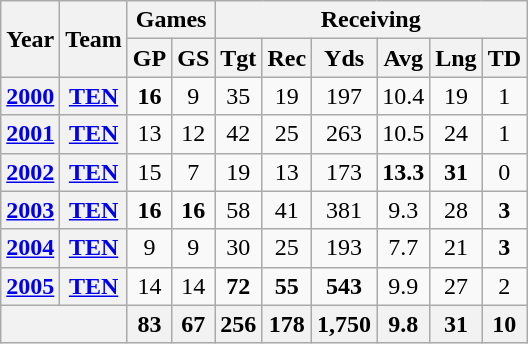<table class="wikitable" style="text-align:center">
<tr>
<th rowspan="2">Year</th>
<th rowspan="2">Team</th>
<th colspan="2">Games</th>
<th colspan="6">Receiving</th>
</tr>
<tr>
<th>GP</th>
<th>GS</th>
<th>Tgt</th>
<th>Rec</th>
<th>Yds</th>
<th>Avg</th>
<th>Lng</th>
<th>TD</th>
</tr>
<tr>
<th><a href='#'>2000</a></th>
<th><a href='#'>TEN</a></th>
<td><strong>16</strong></td>
<td>9</td>
<td>35</td>
<td>19</td>
<td>197</td>
<td>10.4</td>
<td>19</td>
<td>1</td>
</tr>
<tr>
<th><a href='#'>2001</a></th>
<th><a href='#'>TEN</a></th>
<td>13</td>
<td>12</td>
<td>42</td>
<td>25</td>
<td>263</td>
<td>10.5</td>
<td>24</td>
<td>1</td>
</tr>
<tr>
<th><a href='#'>2002</a></th>
<th><a href='#'>TEN</a></th>
<td>15</td>
<td>7</td>
<td>19</td>
<td>13</td>
<td>173</td>
<td><strong>13.3</strong></td>
<td><strong>31</strong></td>
<td>0</td>
</tr>
<tr>
<th><a href='#'>2003</a></th>
<th><a href='#'>TEN</a></th>
<td><strong>16</strong></td>
<td><strong>16</strong></td>
<td>58</td>
<td>41</td>
<td>381</td>
<td>9.3</td>
<td>28</td>
<td><strong>3</strong></td>
</tr>
<tr>
<th><a href='#'>2004</a></th>
<th><a href='#'>TEN</a></th>
<td>9</td>
<td>9</td>
<td>30</td>
<td>25</td>
<td>193</td>
<td>7.7</td>
<td>21</td>
<td><strong>3</strong></td>
</tr>
<tr>
<th><a href='#'>2005</a></th>
<th><a href='#'>TEN</a></th>
<td>14</td>
<td>14</td>
<td><strong>72</strong></td>
<td><strong>55</strong></td>
<td><strong>543</strong></td>
<td>9.9</td>
<td>27</td>
<td>2</td>
</tr>
<tr>
<th colspan="2"></th>
<th>83</th>
<th>67</th>
<th>256</th>
<th>178</th>
<th>1,750</th>
<th>9.8</th>
<th>31</th>
<th>10</th>
</tr>
</table>
